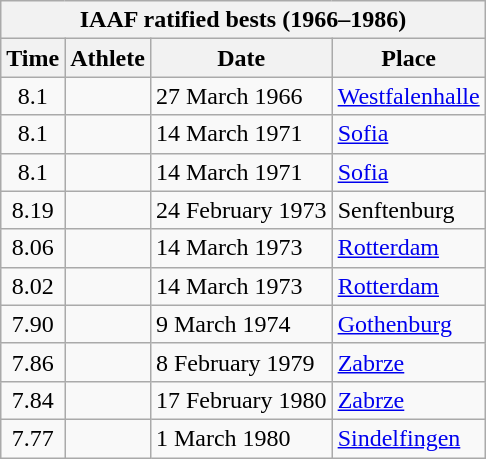<table class="wikitable">
<tr>
<th colspan=5>IAAF ratified bests (1966–1986)</th>
</tr>
<tr>
<th scope=col>Time</th>
<th scope=col>Athlete</th>
<th scope=col>Date</th>
<th scope=col>Place</th>
</tr>
<tr>
<td align=center>8.1</td>
<td></td>
<td>27 March 1966</td>
<td><a href='#'>Westfalenhalle</a></td>
</tr>
<tr>
<td align=center>8.1</td>
<td></td>
<td>14 March 1971</td>
<td><a href='#'>Sofia</a></td>
</tr>
<tr>
<td align=center>8.1</td>
<td></td>
<td>14 March 1971</td>
<td><a href='#'>Sofia</a></td>
</tr>
<tr>
<td align=center>8.19</td>
<td></td>
<td>24 February 1973</td>
<td>Senftenburg</td>
</tr>
<tr>
<td align=center>8.06</td>
<td></td>
<td>14 March 1973</td>
<td><a href='#'>Rotterdam</a></td>
</tr>
<tr>
<td align=center>8.02</td>
<td></td>
<td>14 March 1973</td>
<td><a href='#'>Rotterdam</a></td>
</tr>
<tr>
<td align=center>7.90</td>
<td></td>
<td>9 March 1974</td>
<td><a href='#'>Gothenburg</a></td>
</tr>
<tr>
<td align=center>7.86</td>
<td></td>
<td>8 February 1979</td>
<td><a href='#'>Zabrze</a></td>
</tr>
<tr>
<td align=center>7.84</td>
<td></td>
<td>17 February 1980</td>
<td><a href='#'>Zabrze</a></td>
</tr>
<tr>
<td align=center>7.77</td>
<td></td>
<td>1 March 1980</td>
<td><a href='#'>Sindelfingen</a></td>
</tr>
</table>
